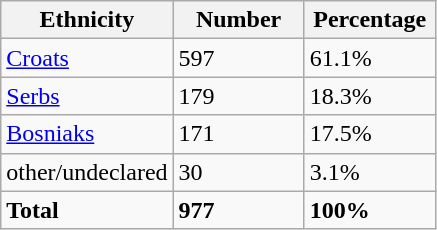<table class="wikitable">
<tr>
<th width="100px">Ethnicity</th>
<th width="80px">Number</th>
<th width="80px">Percentage</th>
</tr>
<tr>
<td><a href='#'>Croats</a></td>
<td>597</td>
<td>61.1%</td>
</tr>
<tr>
<td><a href='#'>Serbs</a></td>
<td>179</td>
<td>18.3%</td>
</tr>
<tr>
<td><a href='#'>Bosniaks</a></td>
<td>171</td>
<td>17.5%</td>
</tr>
<tr>
<td>other/undeclared</td>
<td>30</td>
<td>3.1%</td>
</tr>
<tr>
<td><strong>Total</strong></td>
<td><strong>977</strong></td>
<td><strong>100%</strong></td>
</tr>
</table>
